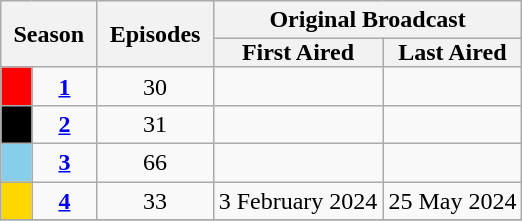<table class="wikitable" style="text-align:center">
<tr>
<th style="padding: 0 8px" colspan="2" rowspan="2">Season</th>
<th style="padding: 0 8px" rowspan="2">Episodes</th>
<th colspan="2">Original Broadcast</th>
</tr>
<tr>
<th style="padding: 0 8px">First Aired</th>
<th style="padding: 0 8px">Last Aired</th>
</tr>
<tr>
<td style="background:red"></td>
<td align="center"><strong><a href='#'>1</a></strong></td>
<td align="center">30</td>
<td align="center"></td>
<td align="center"></td>
</tr>
<tr>
<td style="background:black"></td>
<td align="center"><strong><a href='#'>2</a></strong></td>
<td align="center">31</td>
<td align="center"></td>
<td align="center"></td>
</tr>
<tr>
<td style="background:skyblue"></td>
<td align="center"><strong><a href='#'>3</a></strong></td>
<td align="center">66</td>
<td align="center"></td>
<td align="center"></td>
</tr>
<tr>
<td style="background:gold"></td>
<td><a href='#'><strong>4</strong></a></td>
<td>33</td>
<td>3 February 2024</td>
<td>25 May 2024</td>
</tr>
<tr>
</tr>
</table>
